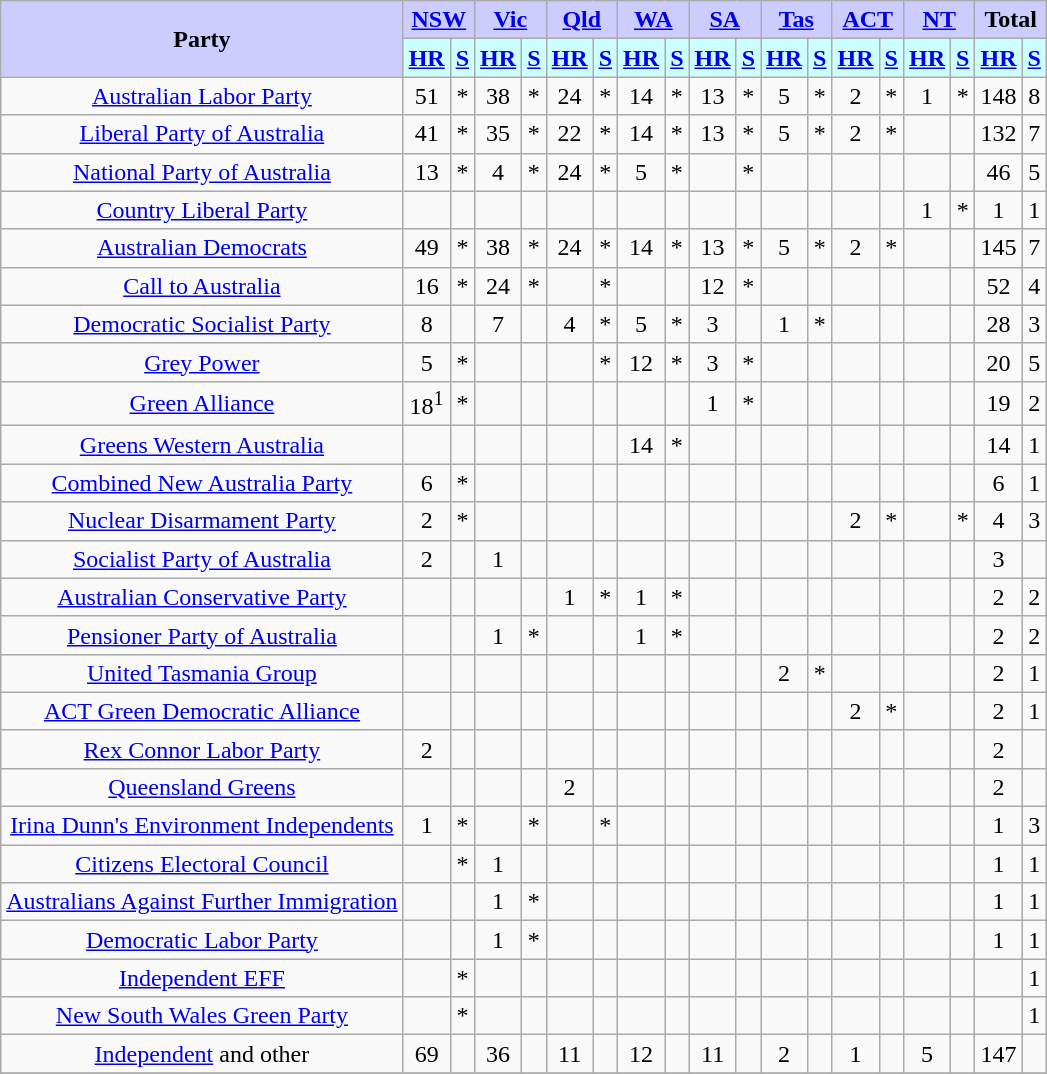<table class="wikitable" style="text-align:center">
<tr>
<th rowspan="2" style="background:#ccf;">Party</th>
<th colspan="2" style="background:#ccf;"><a href='#'>NSW</a></th>
<th colspan="2" style="background:#ccf;"><a href='#'>Vic</a></th>
<th colspan="2" style="background:#ccf;"><a href='#'>Qld</a></th>
<th colspan="2" style="background:#ccf;"><a href='#'>WA</a></th>
<th colspan="2" style="background:#ccf;"><a href='#'>SA</a></th>
<th colspan="2" style="background:#ccf;"><a href='#'>Tas</a></th>
<th colspan="2" style="background:#ccf;"><a href='#'>ACT</a></th>
<th colspan="2" style="background:#ccf;"><a href='#'>NT</a></th>
<th colspan="2" style="background:#ccf;">Total</th>
</tr>
<tr>
<th style="background:#ccffff;"><a href='#'>HR</a></th>
<th style="background:#ccffff;"><a href='#'>S</a></th>
<th style="background:#ccffff;"><a href='#'>HR</a></th>
<th style="background:#ccffff;"><a href='#'>S</a></th>
<th style="background:#ccffff;"><a href='#'>HR</a></th>
<th style="background:#ccffff;"><a href='#'>S</a></th>
<th style="background:#ccffff;"><a href='#'>HR</a></th>
<th style="background:#ccffff;"><a href='#'>S</a></th>
<th style="background:#ccffff;"><a href='#'>HR</a></th>
<th style="background:#ccffff;"><a href='#'>S</a></th>
<th style="background:#ccffff;"><a href='#'>HR</a></th>
<th style="background:#ccffff;"><a href='#'>S</a></th>
<th style="background:#ccffff;"><a href='#'>HR</a></th>
<th style="background:#ccffff;"><a href='#'>S</a></th>
<th style="background:#ccffff;"><a href='#'>HR</a></th>
<th style="background:#ccffff;"><a href='#'>S</a></th>
<th style="background:#ccffff;"><a href='#'>HR</a></th>
<th style="background:#ccffff;"><a href='#'>S</a></th>
</tr>
<tr>
<td style="font-size:100%;"><a href='#'>Australian Labor Party</a></td>
<td>51</td>
<td>*</td>
<td>38</td>
<td>*</td>
<td>24</td>
<td>*</td>
<td>14</td>
<td>*</td>
<td>13</td>
<td>*</td>
<td>5</td>
<td>*</td>
<td>2</td>
<td>*</td>
<td>1</td>
<td>*</td>
<td>148</td>
<td>8</td>
</tr>
<tr>
<td style="font-size:100%;"><a href='#'>Liberal Party of Australia</a></td>
<td>41</td>
<td>*</td>
<td>35</td>
<td>*</td>
<td>22</td>
<td>*</td>
<td>14</td>
<td>*</td>
<td>13</td>
<td>*</td>
<td>5</td>
<td>*</td>
<td>2</td>
<td>*</td>
<td></td>
<td></td>
<td>132</td>
<td>7</td>
</tr>
<tr>
<td style="font-size:100%;"><a href='#'>National Party of Australia</a></td>
<td>13</td>
<td>*</td>
<td>4</td>
<td>*</td>
<td>24</td>
<td>*</td>
<td>5</td>
<td>*</td>
<td></td>
<td>*</td>
<td></td>
<td></td>
<td></td>
<td></td>
<td></td>
<td></td>
<td>46</td>
<td>5</td>
</tr>
<tr>
<td style="font-size:100%;"><a href='#'>Country Liberal Party</a></td>
<td></td>
<td></td>
<td></td>
<td></td>
<td></td>
<td></td>
<td></td>
<td></td>
<td></td>
<td></td>
<td></td>
<td></td>
<td></td>
<td></td>
<td>1</td>
<td>*</td>
<td>1</td>
<td>1</td>
</tr>
<tr>
<td style="font-size:100%;"><a href='#'>Australian Democrats</a></td>
<td>49</td>
<td>*</td>
<td>38</td>
<td>*</td>
<td>24</td>
<td>*</td>
<td>14</td>
<td>*</td>
<td>13</td>
<td>*</td>
<td>5</td>
<td>*</td>
<td>2</td>
<td>*</td>
<td></td>
<td></td>
<td>145</td>
<td>7</td>
</tr>
<tr>
<td style="font-size:100%;"><a href='#'>Call to Australia</a></td>
<td>16</td>
<td>*</td>
<td>24</td>
<td>*</td>
<td></td>
<td>*</td>
<td></td>
<td></td>
<td>12</td>
<td>*</td>
<td></td>
<td></td>
<td></td>
<td></td>
<td></td>
<td></td>
<td>52</td>
<td>4</td>
</tr>
<tr>
<td style="font-size:100%;"><a href='#'>Democratic Socialist Party</a></td>
<td>8</td>
<td></td>
<td>7</td>
<td></td>
<td>4</td>
<td>*</td>
<td>5</td>
<td>*</td>
<td>3</td>
<td></td>
<td>1</td>
<td>*</td>
<td></td>
<td></td>
<td></td>
<td></td>
<td>28</td>
<td>3</td>
</tr>
<tr>
<td style="font-size:100%;"><a href='#'>Grey Power</a></td>
<td>5</td>
<td>*</td>
<td></td>
<td></td>
<td></td>
<td>*</td>
<td>12</td>
<td>*</td>
<td>3</td>
<td>*</td>
<td></td>
<td></td>
<td></td>
<td></td>
<td></td>
<td></td>
<td>20</td>
<td>5</td>
</tr>
<tr>
<td style="font-size:100%;"><a href='#'>Green Alliance</a></td>
<td>18<sup>1</sup></td>
<td>*</td>
<td></td>
<td></td>
<td></td>
<td></td>
<td></td>
<td></td>
<td>1</td>
<td>*</td>
<td></td>
<td></td>
<td></td>
<td></td>
<td></td>
<td></td>
<td>19</td>
<td>2</td>
</tr>
<tr>
<td style="font-size:100%;"><a href='#'>Greens Western Australia</a></td>
<td></td>
<td></td>
<td></td>
<td></td>
<td></td>
<td></td>
<td>14</td>
<td>*</td>
<td></td>
<td></td>
<td></td>
<td></td>
<td></td>
<td></td>
<td></td>
<td></td>
<td>14</td>
<td>1</td>
</tr>
<tr>
<td style="font-size:100%;"><a href='#'>Combined New Australia Party</a></td>
<td>6</td>
<td>*</td>
<td></td>
<td></td>
<td></td>
<td></td>
<td></td>
<td></td>
<td></td>
<td></td>
<td></td>
<td></td>
<td></td>
<td></td>
<td></td>
<td></td>
<td>6</td>
<td>1</td>
</tr>
<tr>
<td style="font-size:100%;"><a href='#'>Nuclear Disarmament Party</a></td>
<td>2</td>
<td>*</td>
<td></td>
<td></td>
<td></td>
<td></td>
<td></td>
<td></td>
<td></td>
<td></td>
<td></td>
<td></td>
<td>2</td>
<td>*</td>
<td></td>
<td>*</td>
<td>4</td>
<td>3</td>
</tr>
<tr>
<td style="font-size:100%;"><a href='#'>Socialist Party of Australia</a></td>
<td>2</td>
<td></td>
<td>1</td>
<td></td>
<td></td>
<td></td>
<td></td>
<td></td>
<td></td>
<td></td>
<td></td>
<td></td>
<td></td>
<td></td>
<td></td>
<td></td>
<td>3</td>
<td></td>
</tr>
<tr>
<td style="font-size:100%;"><a href='#'>Australian Conservative Party</a></td>
<td></td>
<td></td>
<td></td>
<td></td>
<td>1</td>
<td>*</td>
<td>1</td>
<td>*</td>
<td></td>
<td></td>
<td></td>
<td></td>
<td></td>
<td></td>
<td></td>
<td></td>
<td>2</td>
<td>2</td>
</tr>
<tr>
<td style="font-size:100%;"><a href='#'>Pensioner Party of Australia</a></td>
<td></td>
<td></td>
<td>1</td>
<td>*</td>
<td></td>
<td></td>
<td>1</td>
<td>*</td>
<td></td>
<td></td>
<td></td>
<td></td>
<td></td>
<td></td>
<td></td>
<td></td>
<td>2</td>
<td>2</td>
</tr>
<tr>
<td style="font-size:100%;"><a href='#'>United Tasmania Group</a></td>
<td></td>
<td></td>
<td></td>
<td></td>
<td></td>
<td></td>
<td></td>
<td></td>
<td></td>
<td></td>
<td>2</td>
<td>*</td>
<td></td>
<td></td>
<td></td>
<td></td>
<td>2</td>
<td>1</td>
</tr>
<tr>
<td style="font-size:100%;"><a href='#'>ACT Green Democratic Alliance</a></td>
<td></td>
<td></td>
<td></td>
<td></td>
<td></td>
<td></td>
<td></td>
<td></td>
<td></td>
<td></td>
<td></td>
<td></td>
<td>2</td>
<td>*</td>
<td></td>
<td></td>
<td>2</td>
<td>1</td>
</tr>
<tr>
<td style="font-size:100%;"><a href='#'>Rex Connor Labor Party</a></td>
<td>2</td>
<td></td>
<td></td>
<td></td>
<td></td>
<td></td>
<td></td>
<td></td>
<td></td>
<td></td>
<td></td>
<td></td>
<td></td>
<td></td>
<td></td>
<td></td>
<td>2</td>
<td></td>
</tr>
<tr>
<td style="font-size:100%;"><a href='#'>Queensland Greens</a></td>
<td></td>
<td></td>
<td></td>
<td></td>
<td>2</td>
<td></td>
<td></td>
<td></td>
<td></td>
<td></td>
<td></td>
<td></td>
<td></td>
<td></td>
<td></td>
<td></td>
<td>2</td>
<td></td>
</tr>
<tr>
<td style="font-size:100%;"><a href='#'>Irina Dunn's Environment Independents</a></td>
<td>1</td>
<td>*</td>
<td></td>
<td>*</td>
<td></td>
<td>*</td>
<td></td>
<td></td>
<td></td>
<td></td>
<td></td>
<td></td>
<td></td>
<td></td>
<td></td>
<td></td>
<td>1</td>
<td>3</td>
</tr>
<tr>
<td style="font-size:100%;"><a href='#'>Citizens Electoral Council</a></td>
<td></td>
<td>*</td>
<td>1</td>
<td></td>
<td></td>
<td></td>
<td></td>
<td></td>
<td></td>
<td></td>
<td></td>
<td></td>
<td></td>
<td></td>
<td></td>
<td></td>
<td>1</td>
<td>1</td>
</tr>
<tr>
<td style="font-size:100%;"><a href='#'>Australians Against Further Immigration</a></td>
<td></td>
<td></td>
<td>1</td>
<td>*</td>
<td></td>
<td></td>
<td></td>
<td></td>
<td></td>
<td></td>
<td></td>
<td></td>
<td></td>
<td></td>
<td></td>
<td></td>
<td>1</td>
<td>1</td>
</tr>
<tr>
<td style="font-size:100%;"><a href='#'>Democratic Labor Party</a></td>
<td></td>
<td></td>
<td>1</td>
<td>*</td>
<td></td>
<td></td>
<td></td>
<td></td>
<td></td>
<td></td>
<td></td>
<td></td>
<td></td>
<td></td>
<td></td>
<td></td>
<td>1</td>
<td>1</td>
</tr>
<tr>
<td style="font-size:100%;"><a href='#'>Independent EFF</a></td>
<td></td>
<td>*</td>
<td></td>
<td></td>
<td></td>
<td></td>
<td></td>
<td></td>
<td></td>
<td></td>
<td></td>
<td></td>
<td></td>
<td></td>
<td></td>
<td></td>
<td></td>
<td>1</td>
</tr>
<tr>
<td style="font-size:100%;"><a href='#'>New South Wales Green Party</a></td>
<td></td>
<td>*</td>
<td></td>
<td></td>
<td></td>
<td></td>
<td></td>
<td></td>
<td></td>
<td></td>
<td></td>
<td></td>
<td></td>
<td></td>
<td></td>
<td></td>
<td></td>
<td>1</td>
</tr>
<tr>
<td style="font-size:100%;"><a href='#'>Independent</a> and other</td>
<td>69</td>
<td></td>
<td>36</td>
<td></td>
<td>11</td>
<td></td>
<td>12</td>
<td></td>
<td>11</td>
<td></td>
<td>2</td>
<td></td>
<td>1</td>
<td></td>
<td>5</td>
<td></td>
<td>147</td>
<td></td>
</tr>
<tr>
</tr>
</table>
